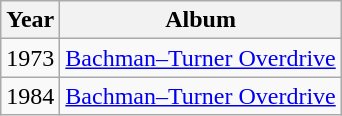<table class="wikitable">
<tr>
<th>Year</th>
<th>Album</th>
</tr>
<tr>
<td>1973</td>
<td><a href='#'>Bachman–Turner Overdrive</a></td>
</tr>
<tr>
<td>1984</td>
<td><a href='#'>Bachman–Turner Overdrive</a></td>
</tr>
</table>
